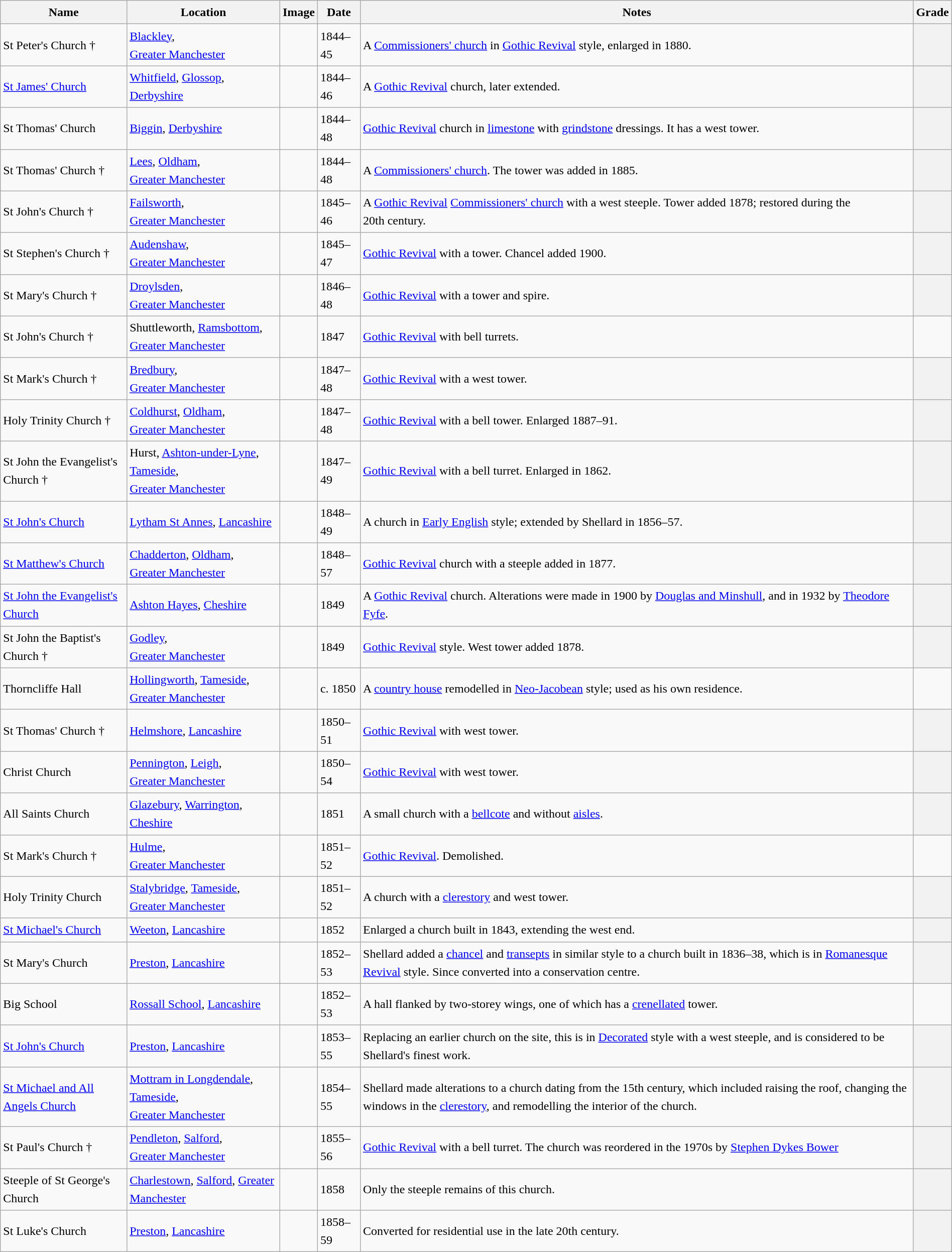<table class="wikitable sortable plainrowheaders" style="width:100%;border:0px;text-align:left;line-height:150%;">
<tr>
<th style="col" style="width:120px">Name</th>
<th style="col" style="width:150px">Location</th>
<th style="col" style="width:100px" class="unsortable">Image</th>
<th style="col" style="width:80px">Date</th>
<th scope="col" class="unsortable">Notes</th>
<th style="col" style="width:24px">Grade</th>
</tr>
<tr>
<td>St Peter's Church †</td>
<td><a href='#'>Blackley</a>,<br><a href='#'>Greater Manchester</a><br><small></small></td>
<td></td>
<td>1844–45</td>
<td>A <a href='#'>Commissioners' church</a> in <a href='#'>Gothic Revival</a> style, enlarged in 1880.</td>
<th></th>
</tr>
<tr>
<td><a href='#'>St James' Church</a></td>
<td><a href='#'>Whitfield</a>, <a href='#'>Glossop</a>, <a href='#'>Derbyshire</a><br><small></small></td>
<td></td>
<td>1844–46</td>
<td>A <a href='#'>Gothic Revival</a> church, later extended.</td>
<th></th>
</tr>
<tr>
<td>St Thomas' Church</td>
<td><a href='#'>Biggin</a>, <a href='#'>Derbyshire</a><br><small></small></td>
<td></td>
<td>1844–48</td>
<td><a href='#'>Gothic Revival</a> church in <a href='#'>limestone</a> with <a href='#'>grindstone</a> dressings.  It has a west tower.</td>
<th></th>
</tr>
<tr>
<td>St Thomas' Church †</td>
<td><a href='#'>Lees</a>, <a href='#'>Oldham</a>,<br><a href='#'>Greater Manchester</a><br><small></small></td>
<td></td>
<td>1844–48</td>
<td>A <a href='#'>Commissioners' church</a>.  The tower was added in 1885.</td>
<th></th>
</tr>
<tr>
<td>St John's Church †</td>
<td><a href='#'>Failsworth</a>,<br><a href='#'>Greater Manchester</a><br><small></small></td>
<td></td>
<td>1845–46</td>
<td>A <a href='#'>Gothic Revival</a> <a href='#'>Commissioners' church</a> with a west steeple.  Tower added 1878; restored during the 20th century.</td>
<th></th>
</tr>
<tr>
<td>St Stephen's Church †</td>
<td><a href='#'>Audenshaw</a>,<br><a href='#'>Greater Manchester</a><br><small></small></td>
<td></td>
<td>1845–47</td>
<td><a href='#'>Gothic Revival</a> with a tower.  Chancel added 1900.</td>
<th></th>
</tr>
<tr>
<td>St Mary's Church †</td>
<td><a href='#'>Droylsden</a>,<br><a href='#'>Greater Manchester</a><br><small></small></td>
<td></td>
<td>1846–48</td>
<td><a href='#'>Gothic Revival</a> with a tower and spire.</td>
<th></th>
</tr>
<tr>
<td>St John's Church †</td>
<td>Shuttleworth, <a href='#'>Ramsbottom</a>,<br><a href='#'>Greater Manchester</a><br><small></small></td>
<td></td>
<td>1847</td>
<td><a href='#'>Gothic Revival</a> with bell turrets.</td>
<td></td>
</tr>
<tr>
<td>St Mark's Church †</td>
<td><a href='#'>Bredbury</a>,<br><a href='#'>Greater Manchester</a><br><small></small></td>
<td></td>
<td>1847–48</td>
<td><a href='#'>Gothic Revival</a> with a west tower.</td>
<th></th>
</tr>
<tr>
<td>Holy Trinity Church †</td>
<td><a href='#'>Coldhurst</a>, <a href='#'>Oldham</a>,<br><a href='#'>Greater Manchester</a><br><small></small></td>
<td></td>
<td>1847–48</td>
<td><a href='#'>Gothic Revival</a> with a bell tower.  Enlarged 1887–91.</td>
<th></th>
</tr>
<tr>
<td>St John the Evangelist's Church †</td>
<td>Hurst, <a href='#'>Ashton-under-Lyne</a>, <a href='#'>Tameside</a>,<br><a href='#'>Greater Manchester</a><br><small></small></td>
<td></td>
<td>1847–49</td>
<td><a href='#'>Gothic Revival</a> with a bell turret.  Enlarged in 1862.</td>
<th></th>
</tr>
<tr>
<td><a href='#'>St John's Church</a></td>
<td><a href='#'>Lytham St Annes</a>, <a href='#'>Lancashire</a><br><small></small></td>
<td></td>
<td>1848–49</td>
<td>A church in <a href='#'>Early English</a> style; extended by Shellard in 1856–57.</td>
<th></th>
</tr>
<tr>
<td><a href='#'>St Matthew's Church</a></td>
<td><a href='#'>Chadderton</a>, <a href='#'>Oldham</a>,<br><a href='#'>Greater Manchester</a><br><small></small></td>
<td></td>
<td>1848–57</td>
<td><a href='#'>Gothic Revival</a> church with a steeple added in 1877.</td>
<th></th>
</tr>
<tr>
<td><a href='#'>St John the Evangelist's Church</a></td>
<td><a href='#'>Ashton Hayes</a>, <a href='#'>Cheshire</a><br><small></small></td>
<td></td>
<td>1849</td>
<td>A <a href='#'>Gothic Revival</a> church.  Alterations were made in 1900 by <a href='#'>Douglas and Minshull</a>, and in 1932 by <a href='#'>Theodore Fyfe</a>.</td>
<th></th>
</tr>
<tr>
<td>St John the Baptist's Church †</td>
<td><a href='#'>Godley</a>,<br><a href='#'>Greater Manchester</a><br><small></small></td>
<td></td>
<td>1849</td>
<td><a href='#'>Gothic Revival</a> style.  West tower added 1878.</td>
<th></th>
</tr>
<tr>
<td>Thorncliffe Hall</td>
<td><a href='#'>Hollingworth</a>, <a href='#'>Tameside</a>,<br><a href='#'>Greater Manchester</a></td>
<td></td>
<td>c. 1850</td>
<td>A <a href='#'>country house</a> remodelled in <a href='#'>Neo-Jacobean</a> style; used as his own residence.</td>
<td></td>
</tr>
<tr>
<td>St Thomas' Church †</td>
<td><a href='#'>Helmshore</a>, <a href='#'>Lancashire</a><br><small></small></td>
<td></td>
<td>1850–51</td>
<td><a href='#'>Gothic Revival</a> with west tower.</td>
<th></th>
</tr>
<tr>
<td>Christ Church</td>
<td><a href='#'>Pennington</a>, <a href='#'>Leigh</a>,<br><a href='#'>Greater Manchester</a><br><small></small></td>
<td></td>
<td>1850–54</td>
<td><a href='#'>Gothic Revival</a> with west tower.</td>
<th></th>
</tr>
<tr>
<td>All Saints Church</td>
<td><a href='#'>Glazebury</a>, <a href='#'>Warrington</a>, <a href='#'>Cheshire</a><br><small></small></td>
<td></td>
<td>1851</td>
<td>A small church with a <a href='#'>bellcote</a> and without <a href='#'>aisles</a>.</td>
<th></th>
</tr>
<tr>
<td>St Mark's Church †</td>
<td><a href='#'>Hulme</a>,<br><a href='#'>Greater Manchester</a></td>
<td></td>
<td>1851–52</td>
<td><a href='#'>Gothic Revival</a>. Demolished.</td>
<td></td>
</tr>
<tr>
<td>Holy Trinity Church</td>
<td><a href='#'>Stalybridge</a>, <a href='#'>Tameside</a>,<br><a href='#'>Greater Manchester</a><br><small></small></td>
<td></td>
<td>1851–52</td>
<td>A church with a <a href='#'>clerestory</a> and west tower.</td>
<th></th>
</tr>
<tr>
<td><a href='#'>St Michael's Church</a></td>
<td><a href='#'>Weeton</a>, <a href='#'>Lancashire</a><br><small></small></td>
<td></td>
<td>1852</td>
<td>Enlarged a church built in 1843, extending the west end.</td>
<th></th>
</tr>
<tr>
<td>St Mary's Church</td>
<td><a href='#'>Preston</a>, <a href='#'>Lancashire</a><br><small></small></td>
<td></td>
<td>1852–53</td>
<td>Shellard added a <a href='#'>chancel</a> and <a href='#'>transepts</a> in similar style to a church built in 1836–38, which is in <a href='#'>Romanesque Revival</a> style.  Since converted into a conservation centre.</td>
<th></th>
</tr>
<tr>
<td>Big School</td>
<td><a href='#'>Rossall School</a>, <a href='#'>Lancashire</a></td>
<td></td>
<td>1852–53</td>
<td>A hall flanked by two-storey wings, one of which has a <a href='#'>crenellated</a> tower.</td>
<td></td>
</tr>
<tr>
<td><a href='#'>St John's Church</a></td>
<td><a href='#'>Preston</a>, <a href='#'>Lancashire</a><br><small></small></td>
<td></td>
<td>1853–55</td>
<td>Replacing an earlier church on the site, this is in <a href='#'>Decorated</a> style with a west steeple, and is considered to be Shellard's finest work.</td>
<th></th>
</tr>
<tr>
<td><a href='#'>St Michael and All Angels Church</a></td>
<td><a href='#'>Mottram in Longdendale</a>, <a href='#'>Tameside</a>,<br><a href='#'>Greater Manchester</a><br><small></small></td>
<td></td>
<td>1854–55</td>
<td>Shellard made alterations to a church dating from the 15th century, which included raising the roof, changing the windows in the <a href='#'>clerestory</a>, and remodelling the interior of the church.</td>
<th></th>
</tr>
<tr>
<td>St Paul's Church †</td>
<td><a href='#'>Pendleton</a>, <a href='#'>Salford</a>,<br><a href='#'>Greater Manchester</a><br><small></small></td>
<td></td>
<td>1855–56</td>
<td><a href='#'>Gothic Revival</a> with a bell turret.  The church was reordered in the 1970s by <a href='#'>Stephen Dykes Bower</a></td>
<th></th>
</tr>
<tr>
<td>Steeple of St George's Church</td>
<td><a href='#'>Charlestown</a>, <a href='#'>Salford</a>, <a href='#'>Greater Manchester</a><br><small></small></td>
<td></td>
<td>1858</td>
<td>Only the steeple remains of this church.</td>
<th></th>
</tr>
<tr>
<td>St Luke's Church</td>
<td><a href='#'>Preston</a>, <a href='#'>Lancashire</a><br><small></small></td>
<td></td>
<td>1858–59</td>
<td>Converted for residential use in the late 20th century.</td>
<th></th>
</tr>
<tr>
</tr>
</table>
